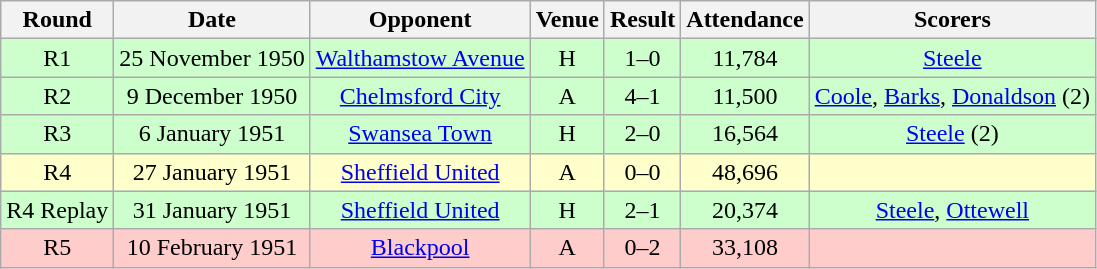<table class="wikitable" style="font-size:100%; text-align:center">
<tr>
<th>Round</th>
<th>Date</th>
<th>Opponent</th>
<th>Venue</th>
<th>Result</th>
<th>Attendance</th>
<th>Scorers</th>
</tr>
<tr style="background-color: #CCFFCC;">
<td>R1</td>
<td>25 November 1950</td>
<td><a href='#'>Walthamstow Avenue</a></td>
<td>H</td>
<td>1–0</td>
<td>11,784</td>
<td><a href='#'>Steele</a></td>
</tr>
<tr style="background-color: #CCFFCC;">
<td>R2</td>
<td>9 December 1950</td>
<td><a href='#'>Chelmsford City</a></td>
<td>A</td>
<td>4–1</td>
<td>11,500</td>
<td><a href='#'>Coole</a>, <a href='#'>Barks</a>, <a href='#'>Donaldson</a> (2)</td>
</tr>
<tr style="background-color: #CCFFCC;">
<td>R3</td>
<td>6 January 1951</td>
<td><a href='#'>Swansea Town</a></td>
<td>H</td>
<td>2–0</td>
<td>16,564</td>
<td><a href='#'>Steele</a> (2)</td>
</tr>
<tr style="background-color: #FFFFCC;">
<td>R4</td>
<td>27 January 1951</td>
<td><a href='#'>Sheffield United</a></td>
<td>A</td>
<td>0–0</td>
<td>48,696</td>
<td></td>
</tr>
<tr style="background-color: #CCFFCC;">
<td>R4 Replay</td>
<td>31 January 1951</td>
<td><a href='#'>Sheffield United</a></td>
<td>H</td>
<td>2–1</td>
<td>20,374</td>
<td><a href='#'>Steele</a>, <a href='#'>Ottewell</a></td>
</tr>
<tr style="background-color: #FFCCCC;">
<td>R5</td>
<td>10 February 1951</td>
<td><a href='#'>Blackpool</a></td>
<td>A</td>
<td>0–2</td>
<td>33,108</td>
<td></td>
</tr>
</table>
